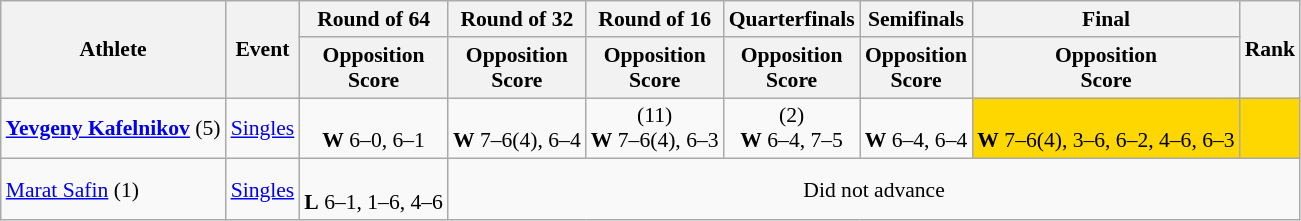<table class=wikitable style="font-size:90%">
<tr>
<th rowspan="2">Athlete</th>
<th rowspan="2">Event</th>
<th>Round of 64</th>
<th>Round of 32</th>
<th>Round of 16</th>
<th>Quarterfinals</th>
<th>Semifinals</th>
<th>Final</th>
<th rowspan="2">Rank</th>
</tr>
<tr>
<th>Opposition<br>Score</th>
<th>Opposition<br>Score</th>
<th>Opposition<br>Score</th>
<th>Opposition<br>Score</th>
<th>Opposition<br>Score</th>
<th>Opposition<br>Score</th>
</tr>
<tr>
<td><strong><a href='#'>Yevgeny Kafelnikov</a></strong> (5)</td>
<td><a href='#'>Singles</a></td>
<td align=center> <br><strong>W</strong> 6–0, 6–1</td>
<td align=center> <br><strong>W</strong> 7–6(4), 6–4</td>
<td align=center> (11) <br><strong>W</strong> 7–6(4), 6–3</td>
<td align=center> (2)<br><strong>W</strong> 6–4, 7–5</td>
<td align=center> <br><strong>W</strong> 6–4, 6–4</td>
<td align=center bgcolor=gold> <br><strong>W</strong> 7–6(4), 3–6, 6–2, 4–6, 6–3</td>
<td align=center bgcolor=gold></td>
</tr>
<tr>
<td><a href='#'>Marat Safin</a> (1)</td>
<td><a href='#'>Singles</a></td>
<td align=center> <br><strong>L</strong> 6–1, 1–6, 4–6</td>
<td align=center colspan = "6">Did not advance</td>
</tr>
</table>
